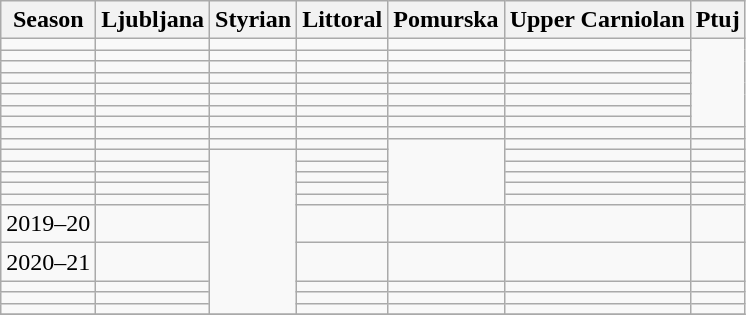<table class="wikitable">
<tr>
<th>Season</th>
<th>Ljubljana</th>
<th>Styrian</th>
<th>Littoral</th>
<th>Pomurska</th>
<th>Upper Carniolan</th>
<th>Ptuj</th>
</tr>
<tr>
<td></td>
<td></td>
<td></td>
<td></td>
<td></td>
<td></td>
<td rowspan="8"></td>
</tr>
<tr>
<td></td>
<td></td>
<td></td>
<td></td>
<td></td>
<td></td>
</tr>
<tr>
<td></td>
<td></td>
<td></td>
<td></td>
<td></td>
<td></td>
</tr>
<tr>
<td></td>
<td></td>
<td></td>
<td></td>
<td></td>
<td></td>
</tr>
<tr>
<td></td>
<td></td>
<td></td>
<td></td>
<td></td>
<td></td>
</tr>
<tr>
<td></td>
<td></td>
<td></td>
<td></td>
<td></td>
<td></td>
</tr>
<tr>
<td></td>
<td></td>
<td></td>
<td></td>
<td></td>
<td></td>
</tr>
<tr>
<td></td>
<td></td>
<td></td>
<td></td>
<td></td>
<td></td>
</tr>
<tr>
<td></td>
<td></td>
<td></td>
<td></td>
<td></td>
<td></td>
<td></td>
</tr>
<tr>
<td></td>
<td></td>
<td></td>
<td></td>
<td rowspan="6"></td>
<td></td>
<td></td>
</tr>
<tr>
<td></td>
<td></td>
<td rowspan="10"></td>
<td></td>
<td></td>
<td></td>
</tr>
<tr>
<td></td>
<td></td>
<td></td>
<td></td>
<td></td>
</tr>
<tr>
<td></td>
<td></td>
<td></td>
<td></td>
<td></td>
</tr>
<tr>
<td></td>
<td></td>
<td></td>
<td></td>
<td></td>
</tr>
<tr>
<td></td>
<td></td>
<td></td>
<td></td>
<td></td>
</tr>
<tr>
<td>2019–20</td>
<td></td>
<td></td>
<td></td>
<td></td>
<td></td>
</tr>
<tr>
<td>2020–21</td>
<td></td>
<td></td>
<td></td>
<td></td>
<td></td>
</tr>
<tr>
<td></td>
<td></td>
<td></td>
<td></td>
<td></td>
<td></td>
</tr>
<tr>
<td></td>
<td></td>
<td></td>
<td></td>
<td></td>
<td></td>
</tr>
<tr>
<td></td>
<td></td>
<td></td>
<td></td>
<td></td>
<td></td>
</tr>
<tr>
</tr>
</table>
